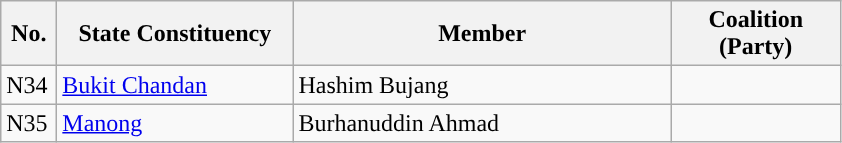<table class="wikitable">
<tr>
<th width="30">No.</th>
<th width="150">State Constituency</th>
<th width="245">Member</th>
<th width="105">Coalition (Party)</th>
</tr>
<tr>
<td>N34</td>
<td><a href='#'>Bukit Chandan</a></td>
<td>Hashim Bujang</td>
<td></td>
</tr>
<tr>
<td>N35</td>
<td><a href='#'>Manong</a></td>
<td>Burhanuddin Ahmad</td>
<td></td>
</tr>
</table>
